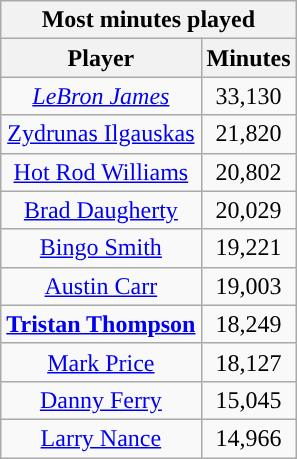<table class="wikitable sortable" style="text-align:center">
<tr>
<th colspan="2" style="text-align:center; ">Most minutes played</th>
</tr>
<tr>
<th style="text-align:center; ">Player</th>
<th style="text-align:center; ">Minutes</th>
</tr>
<tr>
<td><em><a href='#'>LeBron James</a></em></td>
<td>33,130</td>
</tr>
<tr>
<td><a href='#'>Zydrunas Ilgauskas</a></td>
<td>21,820</td>
</tr>
<tr>
<td><a href='#'>Hot Rod Williams</a></td>
<td>20,802</td>
</tr>
<tr>
<td><a href='#'>Brad Daugherty</a></td>
<td>20,029</td>
</tr>
<tr>
<td><a href='#'>Bingo Smith</a></td>
<td>19,221</td>
</tr>
<tr>
<td><a href='#'>Austin Carr</a></td>
<td>19,003</td>
</tr>
<tr>
<td><strong><a href='#'>Tristan Thompson</a></strong></td>
<td>18,249</td>
</tr>
<tr>
<td><a href='#'>Mark Price</a></td>
<td>18,127</td>
</tr>
<tr>
<td><a href='#'>Danny Ferry</a></td>
<td>15,045</td>
</tr>
<tr>
<td><a href='#'>Larry Nance</a></td>
<td>14,966</td>
</tr>
</table>
